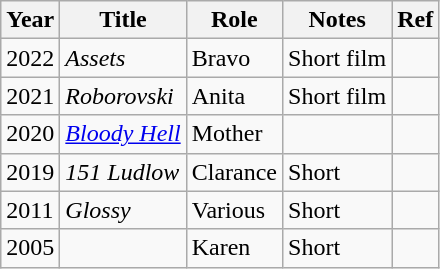<table class="wikitable sortable">
<tr>
<th>Year</th>
<th>Title</th>
<th>Role</th>
<th>Notes</th>
<th>Ref</th>
</tr>
<tr>
<td>2022</td>
<td><em>Assets</em></td>
<td>Bravo</td>
<td>Short film</td>
<td></td>
</tr>
<tr>
<td>2021</td>
<td><em>Roborovski</em></td>
<td>Anita</td>
<td>Short film</td>
<td></td>
</tr>
<tr>
<td>2020</td>
<td><em><a href='#'>Bloody Hell</a></em></td>
<td>Mother</td>
<td></td>
<td></td>
</tr>
<tr>
<td>2019</td>
<td><em>151 Ludlow</em></td>
<td>Clarance</td>
<td>Short</td>
<td></td>
</tr>
<tr>
<td>2011</td>
<td><em>Glossy</em></td>
<td>Various</td>
<td>Short</td>
<td></td>
</tr>
<tr>
<td>2005</td>
<td><em></em></td>
<td>Karen</td>
<td>Short</td>
<td></td>
</tr>
</table>
